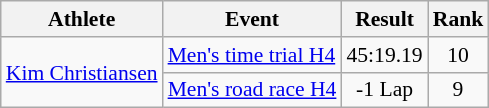<table class=wikitable style="font-size:90%">
<tr>
<th>Athlete</th>
<th>Event</th>
<th>Result</th>
<th>Rank</th>
</tr>
<tr align=center>
<td align=left rowspan=2><a href='#'>Kim Christiansen</a></td>
<td align=left><a href='#'>Men's time trial H4</a></td>
<td>45:19.19</td>
<td>10</td>
</tr>
<tr align=center>
<td align=left><a href='#'>Men's road race H4</a></td>
<td>-1 Lap</td>
<td>9</td>
</tr>
</table>
